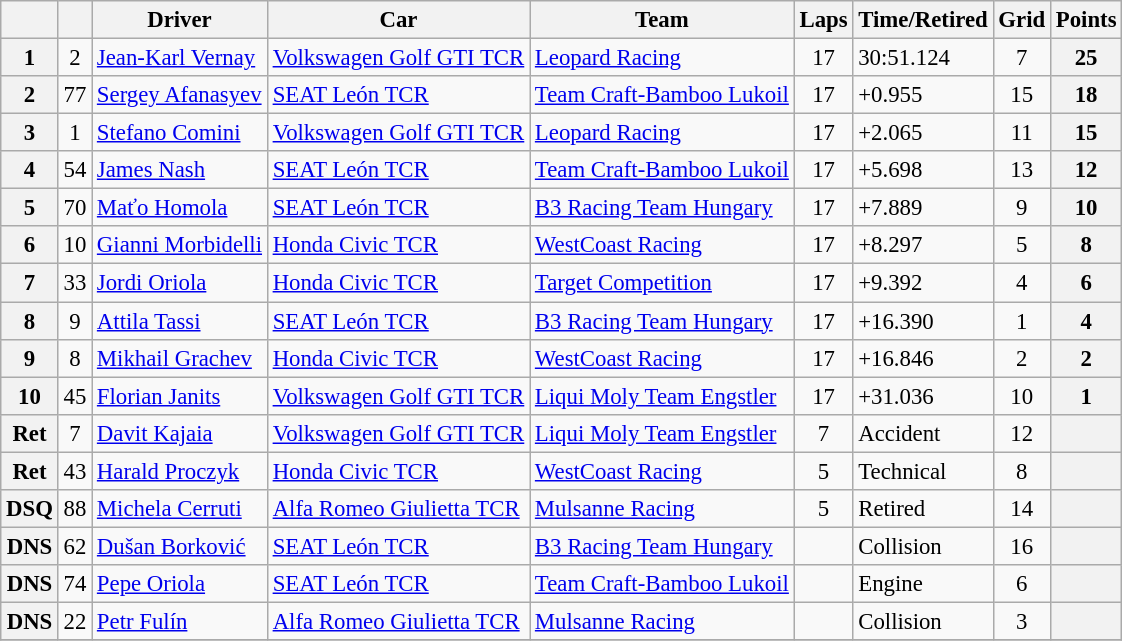<table class="wikitable sortable" style="font-size:95%">
<tr>
<th></th>
<th></th>
<th>Driver</th>
<th>Car</th>
<th>Team</th>
<th>Laps</th>
<th>Time/Retired</th>
<th>Grid</th>
<th>Points</th>
</tr>
<tr>
<th>1</th>
<td align=center>2</td>
<td> <a href='#'>Jean-Karl Vernay</a></td>
<td><a href='#'>Volkswagen Golf GTI TCR</a></td>
<td> <a href='#'>Leopard Racing</a></td>
<td align=center>17</td>
<td>30:51.124</td>
<td align=center>7</td>
<th>25</th>
</tr>
<tr>
<th>2</th>
<td align=center>77</td>
<td> <a href='#'>Sergey Afanasyev</a></td>
<td><a href='#'>SEAT León TCR</a></td>
<td> <a href='#'>Team Craft-Bamboo Lukoil</a></td>
<td align=center>17</td>
<td>+0.955</td>
<td align=center>15</td>
<th>18</th>
</tr>
<tr>
<th>3</th>
<td align=center>1</td>
<td> <a href='#'>Stefano Comini</a></td>
<td><a href='#'>Volkswagen Golf GTI TCR</a></td>
<td> <a href='#'>Leopard Racing</a></td>
<td align=center>17</td>
<td>+2.065</td>
<td align=center>11</td>
<th>15</th>
</tr>
<tr>
<th>4</th>
<td align=center>54</td>
<td> <a href='#'>James Nash</a></td>
<td><a href='#'>SEAT León TCR</a></td>
<td> <a href='#'>Team Craft-Bamboo Lukoil</a></td>
<td align=center>17</td>
<td>+5.698</td>
<td align=center>13</td>
<th>12</th>
</tr>
<tr>
<th>5</th>
<td align=center>70</td>
<td> <a href='#'>Maťo Homola</a></td>
<td><a href='#'>SEAT León TCR</a></td>
<td> <a href='#'>B3 Racing Team Hungary</a></td>
<td align=center>17</td>
<td>+7.889</td>
<td align=center>9</td>
<th>10</th>
</tr>
<tr>
<th>6</th>
<td align=center>10</td>
<td> <a href='#'>Gianni Morbidelli</a></td>
<td><a href='#'>Honda Civic TCR</a></td>
<td> <a href='#'>WestCoast Racing</a></td>
<td align=center>17</td>
<td>+8.297</td>
<td align=center>5</td>
<th>8</th>
</tr>
<tr>
<th>7</th>
<td align=center>33</td>
<td> <a href='#'>Jordi Oriola</a></td>
<td><a href='#'>Honda Civic TCR</a></td>
<td> <a href='#'>Target Competition</a></td>
<td align=center>17</td>
<td>+9.392</td>
<td align=center>4</td>
<th>6</th>
</tr>
<tr>
<th>8</th>
<td align=center>9</td>
<td> <a href='#'>Attila Tassi</a></td>
<td><a href='#'>SEAT León TCR</a></td>
<td> <a href='#'>B3 Racing Team Hungary</a></td>
<td align=center>17</td>
<td>+16.390</td>
<td align=center>1</td>
<th>4</th>
</tr>
<tr>
<th>9</th>
<td align=center>8</td>
<td> <a href='#'>Mikhail Grachev</a></td>
<td><a href='#'>Honda Civic TCR</a></td>
<td> <a href='#'>WestCoast Racing</a></td>
<td align=center>17</td>
<td>+16.846</td>
<td align=center>2</td>
<th>2</th>
</tr>
<tr>
<th>10</th>
<td align=center>45</td>
<td> <a href='#'>Florian Janits</a></td>
<td><a href='#'>Volkswagen Golf GTI TCR</a></td>
<td> <a href='#'>Liqui Moly Team Engstler</a></td>
<td align=center>17</td>
<td>+31.036</td>
<td align=center>10</td>
<th>1</th>
</tr>
<tr>
<th>Ret</th>
<td align=center>7</td>
<td> <a href='#'>Davit Kajaia</a></td>
<td><a href='#'>Volkswagen Golf GTI TCR</a></td>
<td> <a href='#'>Liqui Moly Team Engstler</a></td>
<td align=center>7</td>
<td>Accident</td>
<td align=center>12</td>
<th></th>
</tr>
<tr>
<th>Ret</th>
<td align=center>43</td>
<td> <a href='#'>Harald Proczyk</a></td>
<td><a href='#'>Honda Civic TCR</a></td>
<td> <a href='#'>WestCoast Racing</a></td>
<td align=center>5</td>
<td>Technical</td>
<td align=center>8</td>
<th></th>
</tr>
<tr>
<th>DSQ</th>
<td align=center>88</td>
<td> <a href='#'>Michela Cerruti</a></td>
<td><a href='#'>Alfa Romeo Giulietta TCR</a></td>
<td> <a href='#'>Mulsanne Racing</a></td>
<td align=center>5</td>
<td>Retired</td>
<td align=center>14</td>
<th></th>
</tr>
<tr>
<th>DNS</th>
<td align=center>62</td>
<td> <a href='#'>Dušan Borković</a></td>
<td><a href='#'>SEAT León TCR</a></td>
<td> <a href='#'>B3 Racing Team Hungary</a></td>
<td align=center></td>
<td>Collision</td>
<td align=center>16</td>
<th></th>
</tr>
<tr>
<th>DNS</th>
<td align=center>74</td>
<td> <a href='#'>Pepe Oriola</a></td>
<td><a href='#'>SEAT León TCR</a></td>
<td> <a href='#'>Team Craft-Bamboo Lukoil</a></td>
<td align=center></td>
<td>Engine</td>
<td align=center>6</td>
<th></th>
</tr>
<tr>
<th>DNS</th>
<td align=center>22</td>
<td> <a href='#'>Petr Fulín</a></td>
<td><a href='#'>Alfa Romeo Giulietta TCR</a></td>
<td> <a href='#'>Mulsanne Racing</a></td>
<td align=center></td>
<td>Collision</td>
<td align=center>3</td>
<th></th>
</tr>
<tr>
</tr>
</table>
